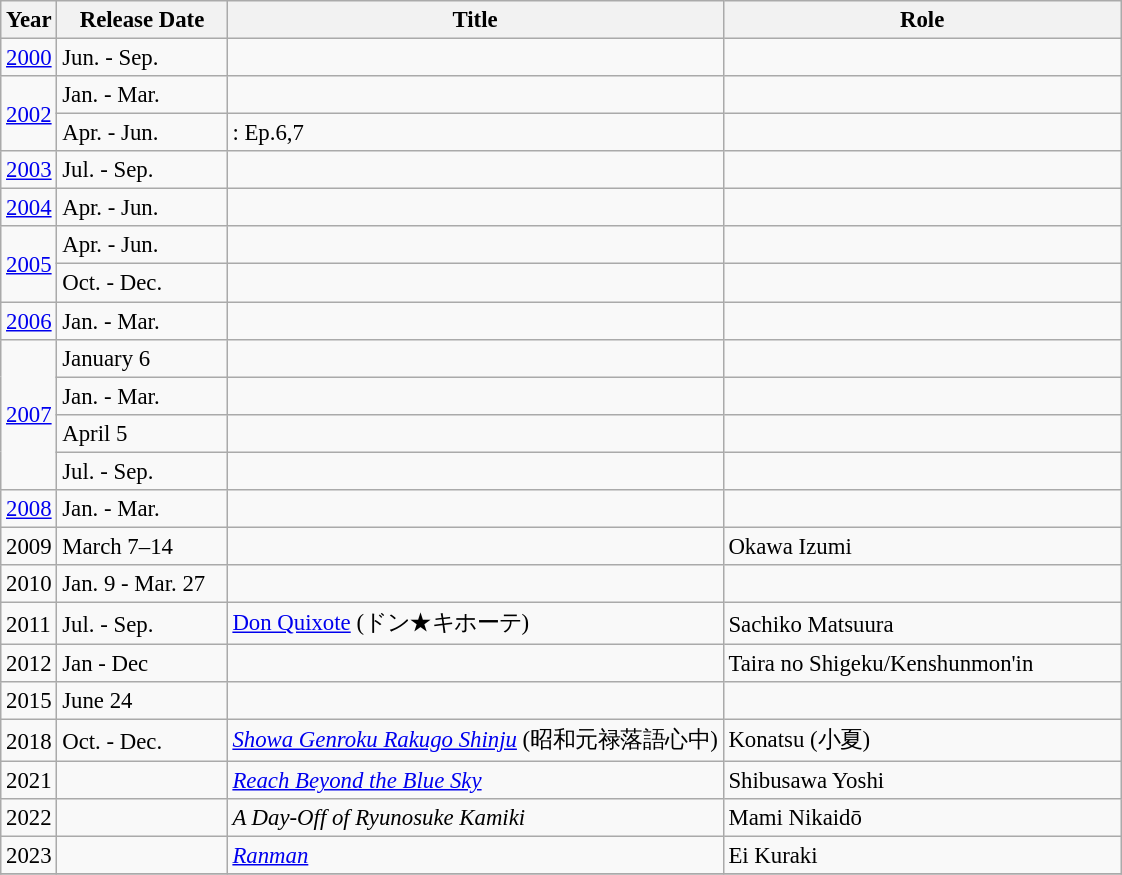<table class="wikitable" style="font-size: 95%;">
<tr>
<th nowrap>Year</th>
<th style="width:7em;">Release Date</th>
<th>Title</th>
<th style="width:17em;">Role</th>
</tr>
<tr>
<td rowspan="1"><a href='#'>2000</a></td>
<td>Jun. - Sep.</td>
<td></td>
<td></td>
</tr>
<tr>
<td rowspan="2"><a href='#'>2002</a></td>
<td>Jan. - Mar.</td>
<td></td>
<td></td>
</tr>
<tr>
<td>Apr. - Jun.</td>
<td>: Ep.6,7</td>
<td></td>
</tr>
<tr>
<td rowspan="1"><a href='#'>2003</a></td>
<td>Jul. - Sep.</td>
<td></td>
<td></td>
</tr>
<tr>
<td rowspan="1"><a href='#'>2004</a></td>
<td>Apr. - Jun.</td>
<td></td>
<td></td>
</tr>
<tr>
<td rowspan="2"><a href='#'>2005</a></td>
<td>Apr. - Jun.</td>
<td></td>
<td></td>
</tr>
<tr>
<td>Oct. - Dec.</td>
<td></td>
<td></td>
</tr>
<tr>
<td rowspan="1"><a href='#'>2006</a></td>
<td>Jan. - Mar.</td>
<td></td>
<td></td>
</tr>
<tr>
<td rowspan="4"><a href='#'>2007</a></td>
<td>January 6</td>
<td></td>
<td></td>
</tr>
<tr>
<td>Jan. - Mar.</td>
<td></td>
<td></td>
</tr>
<tr>
<td>April 5</td>
<td></td>
<td></td>
</tr>
<tr>
<td>Jul. - Sep.</td>
<td></td>
<td></td>
</tr>
<tr>
<td rowspan="1"><a href='#'>2008</a></td>
<td>Jan. - Mar.</td>
<td></td>
<td></td>
</tr>
<tr>
<td>2009</td>
<td>March 7–14</td>
<td></td>
<td>Okawa Izumi</td>
</tr>
<tr>
<td>2010</td>
<td>Jan. 9 - Mar. 27</td>
<td></td>
<td></td>
</tr>
<tr>
<td>2011</td>
<td>Jul. - Sep.</td>
<td><a href='#'>Don Quixote</a> (ドン★キホーテ)</td>
<td>Sachiko Matsuura</td>
</tr>
<tr>
<td>2012</td>
<td>Jan - Dec</td>
<td></td>
<td>Taira no Shigeku/Kenshunmon'in</td>
</tr>
<tr>
<td>2015</td>
<td>June 24</td>
<td></td>
<td></td>
</tr>
<tr>
<td>2018</td>
<td>Oct. - Dec.</td>
<td><em><a href='#'>Showa Genroku Rakugo Shinju</a></em> (昭和元禄落語心中)</td>
<td>Konatsu (小夏)</td>
</tr>
<tr>
<td>2021</td>
<td></td>
<td><em><a href='#'>Reach Beyond the Blue Sky</a></em></td>
<td>Shibusawa Yoshi</td>
</tr>
<tr>
<td>2022</td>
<td></td>
<td><em>A Day-Off of Ryunosuke Kamiki</em></td>
<td>Mami Nikaidō</td>
</tr>
<tr>
<td>2023</td>
<td></td>
<td><em><a href='#'>Ranman</a></em></td>
<td>Ei Kuraki</td>
</tr>
<tr>
</tr>
</table>
